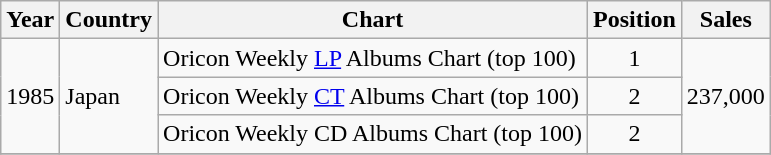<table class="wikitable">
<tr>
<th>Year</th>
<th>Country</th>
<th>Chart</th>
<th>Position</th>
<th>Sales</th>
</tr>
<tr>
<td rowspan=3>1985</td>
<td rowspan=3>Japan</td>
<td>Oricon Weekly <a href='#'>LP</a> Albums Chart (top 100)</td>
<td align="center">1</td>
<td rowspan=3>237,000</td>
</tr>
<tr>
<td>Oricon Weekly <a href='#'>CT</a> Albums Chart (top 100)</td>
<td align="center">2</td>
</tr>
<tr>
<td>Oricon Weekly CD Albums Chart (top 100)</td>
<td align="center">2</td>
</tr>
<tr>
</tr>
</table>
